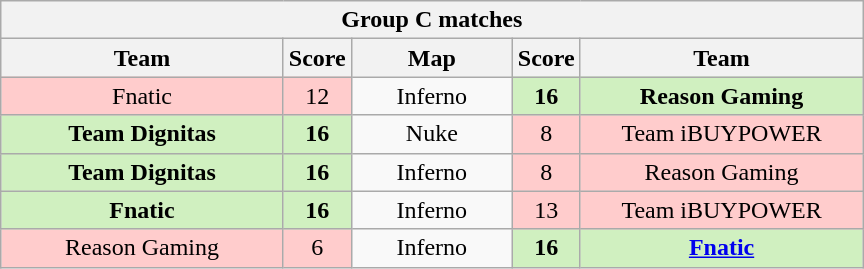<table class="wikitable" style="text-align: center;">
<tr>
<th colspan=5>Group C matches</th>
</tr>
<tr>
<th width="181px">Team</th>
<th width="20px">Score</th>
<th width="100px">Map</th>
<th width="20px">Score</th>
<th width="181px">Team</th>
</tr>
<tr>
<td style="background: #FFCCCC;">Fnatic</td>
<td style="background: #FFCCCC;">12</td>
<td>Inferno</td>
<td style="background: #D0F0C0;"><strong>16</strong></td>
<td style="background: #D0F0C0;"><strong>Reason Gaming</strong></td>
</tr>
<tr>
<td style="background: #D0F0C0;"><strong>Team Dignitas</strong></td>
<td style="background: #D0F0C0;"><strong>16</strong></td>
<td>Nuke</td>
<td style="background: #FFCCCC;">8</td>
<td style="background: #FFCCCC;">Team iBUYPOWER</td>
</tr>
<tr>
<td style="background: #D0F0C0;"><strong>Team Dignitas</strong></td>
<td style="background: #D0F0C0;"><strong>16</strong></td>
<td>Inferno</td>
<td style="background: #FFCCCC;">8</td>
<td style="background: #FFCCCC;">Reason Gaming</td>
</tr>
<tr>
<td style="background: #D0F0C0;"><strong>Fnatic</strong></td>
<td style="background: #D0F0C0;"><strong>16</strong></td>
<td>Inferno</td>
<td style="background: #FFCCCC;">13</td>
<td style="background: #FFCCCC;">Team iBUYPOWER</td>
</tr>
<tr>
<td style="background: #FFCCCC;">Reason Gaming</td>
<td style="background: #FFCCCC;">6</td>
<td>Inferno</td>
<td style="background: #D0F0C0;"><strong>16</strong></td>
<td style="background: #D0F0C0;"><strong><a href='#'>Fnatic</a></strong></td>
</tr>
</table>
